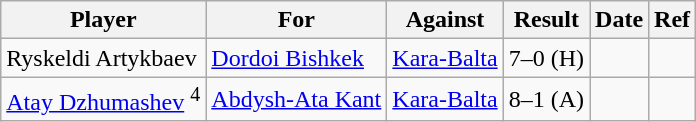<table class="wikitable sortable">
<tr>
<th>Player</th>
<th>For</th>
<th>Against</th>
<th style="text-align:center">Result</th>
<th>Date</th>
<th>Ref</th>
</tr>
<tr>
<td> Ryskeldi Artykbaev</td>
<td><a href='#'>Dordoi Bishkek</a></td>
<td><a href='#'>Kara-Balta</a></td>
<td style="text-align:center;">7–0 (H)</td>
<td></td>
<td></td>
</tr>
<tr>
<td> <a href='#'>Atay Dzhumashev</a> <sup>4</sup></td>
<td><a href='#'>Abdysh-Ata Kant</a></td>
<td><a href='#'>Kara-Balta</a></td>
<td style="text-align:center;">8–1 (A)</td>
<td></td>
<td></td>
</tr>
</table>
